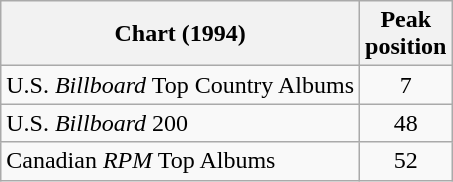<table class="wikitable">
<tr>
<th>Chart (1994)</th>
<th>Peak<br>position</th>
</tr>
<tr>
<td>U.S. <em>Billboard</em> Top Country Albums</td>
<td align="center">7</td>
</tr>
<tr>
<td>U.S. <em>Billboard</em> 200</td>
<td align="center">48</td>
</tr>
<tr>
<td>Canadian <em>RPM</em> Top Albums</td>
<td align="center">52</td>
</tr>
</table>
